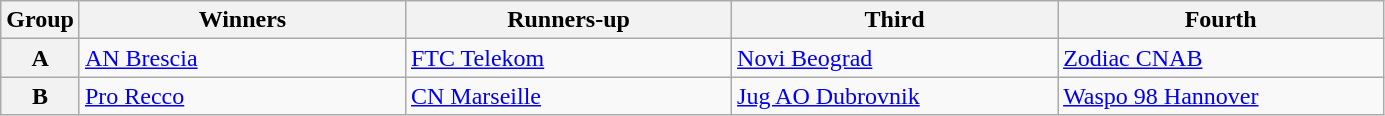<table class="wikitable">
<tr>
<th>Group</th>
<th width=210>Winners</th>
<th width=210>Runners-up</th>
<th width=210>Third</th>
<th width=210>Fourth</th>
</tr>
<tr>
<th>A</th>
<td> <a href='#'>AN Brescia</a></td>
<td> <a href='#'>FTC Telekom</a></td>
<td> <a href='#'>Novi Beograd</a></td>
<td> <a href='#'>Zodiac CNAB</a></td>
</tr>
<tr>
<th>B</th>
<td> <a href='#'>Pro Recco</a></td>
<td> <a href='#'>CN Marseille</a></td>
<td> <a href='#'>Jug AO Dubrovnik</a></td>
<td> <a href='#'>Waspo 98 Hannover</a></td>
</tr>
</table>
